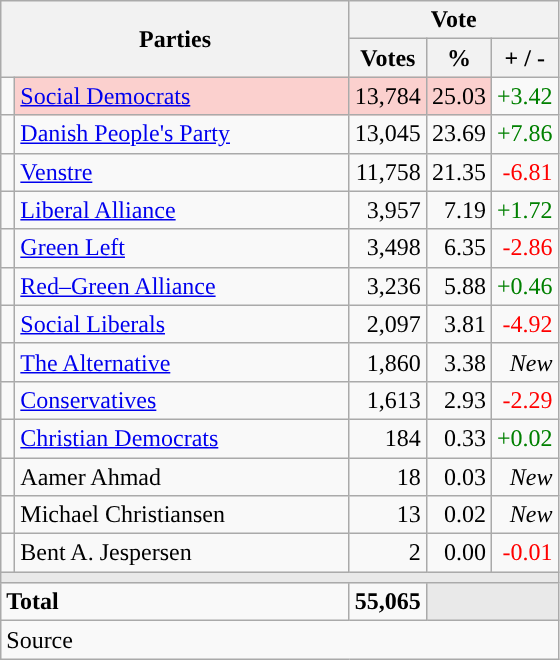<table class="wikitable" style="text-align:right;">
<tr>
<th style="text-align:centre;" rowspan="2" colspan="2" width="225">Parties</th>
<th colspan="3">Vote</th>
</tr>
<tr>
<th width="15">Votes</th>
<th width="15">%</th>
<th width="15">+ / -</th>
</tr>
<tr>
<td width="2" style="color:inherit;background:"></td>
<td bgcolor=#fbd0ce  align="left"><a href='#'>Social Democrats</a></td>
<td bgcolor=#fbd0ce>13,784</td>
<td bgcolor=#fbd0ce>25.03</td>
<td style=color:green;>+3.42</td>
</tr>
<tr>
<td width="2" style="color:inherit;background:"></td>
<td align="left"><a href='#'>Danish People's Party</a></td>
<td>13,045</td>
<td>23.69</td>
<td style=color:green;>+7.86</td>
</tr>
<tr>
<td width="2" style="color:inherit;background:"></td>
<td align="left"><a href='#'>Venstre</a></td>
<td>11,758</td>
<td>21.35</td>
<td style=color:red;>-6.81</td>
</tr>
<tr>
<td width="2" style="color:inherit;background:"></td>
<td align="left"><a href='#'>Liberal Alliance</a></td>
<td>3,957</td>
<td>7.19</td>
<td style=color:green;>+1.72</td>
</tr>
<tr>
<td width="2" style="color:inherit;background:"></td>
<td align="left"><a href='#'>Green Left</a></td>
<td>3,498</td>
<td>6.35</td>
<td style=color:red;>-2.86</td>
</tr>
<tr>
<td width="2" style="color:inherit;background:"></td>
<td align="left"><a href='#'>Red–Green Alliance</a></td>
<td>3,236</td>
<td>5.88</td>
<td style=color:green;>+0.46</td>
</tr>
<tr>
<td width="2" style="color:inherit;background:"></td>
<td align="left"><a href='#'>Social Liberals</a></td>
<td>2,097</td>
<td>3.81</td>
<td style=color:red;>-4.92</td>
</tr>
<tr>
<td width="2" style="color:inherit;background:"></td>
<td align="left"><a href='#'>The Alternative</a></td>
<td>1,860</td>
<td>3.38</td>
<td><em>New</em></td>
</tr>
<tr>
<td width="2" style="color:inherit;background:"></td>
<td align="left"><a href='#'>Conservatives</a></td>
<td>1,613</td>
<td>2.93</td>
<td style=color:red;>-2.29</td>
</tr>
<tr>
<td width="2" style="color:inherit;background:"></td>
<td align="left"><a href='#'>Christian Democrats</a></td>
<td>184</td>
<td>0.33</td>
<td style=color:green;>+0.02</td>
</tr>
<tr>
<td width="2" style="color:inherit;background:"></td>
<td align="left">Aamer Ahmad</td>
<td>18</td>
<td>0.03</td>
<td><em>New</em></td>
</tr>
<tr>
<td width="2" style="color:inherit;background:"></td>
<td align="left">Michael Christiansen</td>
<td>13</td>
<td>0.02</td>
<td><em>New</em></td>
</tr>
<tr>
<td width="2" style="color:inherit;background:"></td>
<td align="left">Bent A. Jespersen</td>
<td>2</td>
<td>0.00</td>
<td style=color:red;>-0.01</td>
</tr>
<tr>
<td colspan="7" bgcolor="#E9E9E9"></td>
</tr>
<tr>
<td align="left" colspan="2"><strong>Total</strong></td>
<td><strong>55,065</strong></td>
<td bgcolor="#E9E9E9" colspan="2"></td>
</tr>
<tr>
<td align="left" colspan="6">Source</td>
</tr>
</table>
